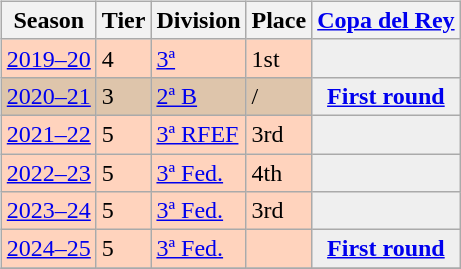<table>
<tr>
<td valign="top" width=><br><table class="wikitable">
<tr style="background:#f0f6fa;">
<th>Season</th>
<th>Tier</th>
<th>Division</th>
<th>Place</th>
<th><a href='#'>Copa del Rey</a></th>
</tr>
<tr>
<td style="background:#FFD3BD;"><a href='#'>2019–20</a></td>
<td style="background:#FFD3BD;">4</td>
<td style="background:#FFD3BD;"><a href='#'>3ª</a></td>
<td style="background:#FFD3BD;">1st</td>
<th style="background:#efefef;"></th>
</tr>
<tr>
<td style="background:#DEC5AB;"><a href='#'>2020–21</a></td>
<td style="background:#DEC5AB;">3</td>
<td style="background:#DEC5AB;"><a href='#'>2ª B</a></td>
<td style="background:#DEC5AB;"> / </td>
<th style="background:#efefef;"><a href='#'>First round</a></th>
</tr>
<tr>
<td style="background:#FFD3BD;"><a href='#'>2021–22</a></td>
<td style="background:#FFD3BD;">5</td>
<td style="background:#FFD3BD;"><a href='#'>3ª RFEF</a></td>
<td style="background:#FFD3BD;">3rd</td>
<th style="background:#efefef;"></th>
</tr>
<tr>
<td style="background:#FFD3BD;"><a href='#'>2022–23</a></td>
<td style="background:#FFD3BD;">5</td>
<td style="background:#FFD3BD;"><a href='#'>3ª Fed.</a></td>
<td style="background:#FFD3BD;">4th</td>
<th style="background:#efefef;"></th>
</tr>
<tr>
<td style="background:#FFD3BD;"><a href='#'>2023–24</a></td>
<td style="background:#FFD3BD;">5</td>
<td style="background:#FFD3BD;"><a href='#'>3ª Fed.</a></td>
<td style="background:#FFD3BD;">3rd</td>
<th style="background:#efefef;"></th>
</tr>
<tr>
<td style="background:#FFD3BD;"><a href='#'>2024–25</a></td>
<td style="background:#FFD3BD;">5</td>
<td style="background:#FFD3BD;"><a href='#'>3ª Fed.</a></td>
<td style="background:#FFD3BD;"></td>
<th style="background:#efefef;"><a href='#'>First round</a></th>
</tr>
<tr>
</tr>
</table>
</td>
</tr>
</table>
